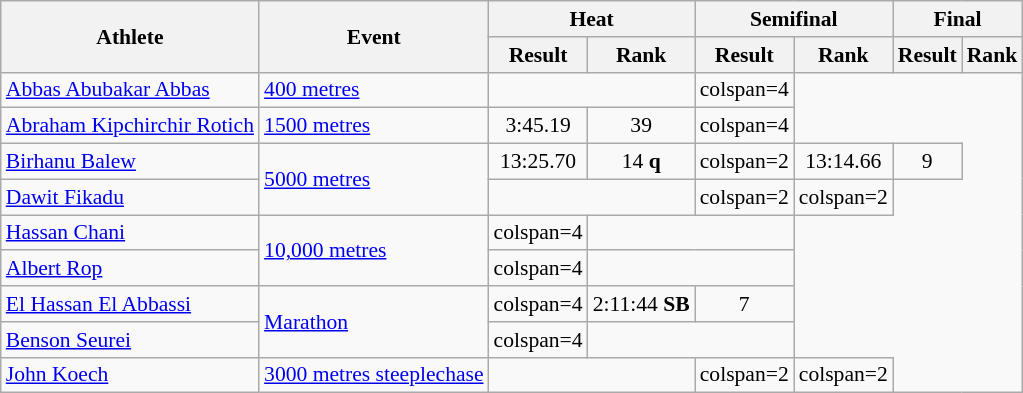<table class="wikitable"  style=font-size:90%>
<tr>
<th rowspan="2">Athlete</th>
<th rowspan="2">Event</th>
<th colspan="2">Heat</th>
<th colspan="2">Semifinal</th>
<th colspan="2">Final</th>
</tr>
<tr>
<th>Result</th>
<th>Rank</th>
<th>Result</th>
<th>Rank</th>
<th>Result</th>
<th>Rank</th>
</tr>
<tr style=text-align:center>
<td style=text-align:left><a href='#'>Abbas Abubakar Abbas</a></td>
<td style=text-align:left><a href='#'>400 metres</a></td>
<td colspan=2></td>
<td>colspan=4</td>
</tr>
<tr style=text-align:center>
<td style=text-align:left><a href='#'>Abraham Kipchirchir Rotich</a></td>
<td style=text-align:left><a href='#'>1500 metres</a></td>
<td>3:45.19</td>
<td>39</td>
<td>colspan=4</td>
</tr>
<tr style=text-align:center>
<td style=text-align:left><a href='#'>Birhanu Balew</a></td>
<td style=text-align:left rowspan=2><a href='#'>5000 metres</a></td>
<td>13:25.70</td>
<td>14 <strong>q</strong></td>
<td>colspan=2</td>
<td>13:14.66</td>
<td>9</td>
</tr>
<tr style=text-align:center>
<td style=text-align:left><a href='#'>Dawit Fikadu</a></td>
<td colspan=2></td>
<td>colspan=2</td>
<td>colspan=2</td>
</tr>
<tr style=text-align:center>
<td style=text-align:left><a href='#'>Hassan Chani</a></td>
<td style=text-align:left rowspan=2><a href='#'>10,000 metres</a></td>
<td>colspan=4</td>
<td colspan=2></td>
</tr>
<tr style=text-align:center>
<td style=text-align:left><a href='#'>Albert Rop</a></td>
<td>colspan=4</td>
<td colspan=2></td>
</tr>
<tr style=text-align:center>
<td style=text-align:left><a href='#'>El Hassan El Abbassi</a></td>
<td style=text-align:left rowspan=2><a href='#'>Marathon</a></td>
<td>colspan=4</td>
<td>2:11:44 <strong>SB</strong></td>
<td>7</td>
</tr>
<tr style=text-align:center>
<td style=text-align:left><a href='#'>Benson Seurei</a></td>
<td>colspan=4</td>
<td colspan=2></td>
</tr>
<tr style=text-align:center>
<td style=text-align:left><a href='#'>John Koech</a></td>
<td style=text-align:left><a href='#'>3000 metres steeplechase</a></td>
<td colspan=2></td>
<td>colspan=2</td>
<td>colspan=2</td>
</tr>
</table>
